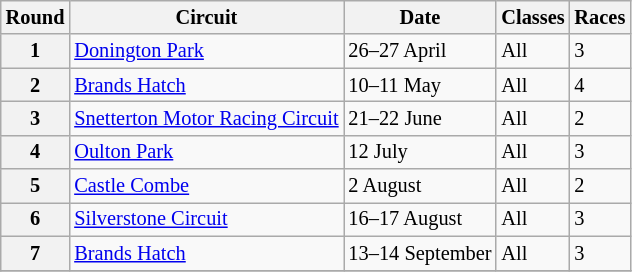<table class="wikitable" style="font-size: 85%;">
<tr>
<th>Round</th>
<th>Circuit</th>
<th>Date</th>
<th>Classes</th>
<th>Races</th>
</tr>
<tr>
<th>1</th>
<td><a href='#'>Donington Park</a></td>
<td>26–27 April</td>
<td>All</td>
<td>3</td>
</tr>
<tr>
<th>2</th>
<td><a href='#'>Brands Hatch</a></td>
<td>10–11 May</td>
<td>All</td>
<td>4</td>
</tr>
<tr>
<th>3</th>
<td><a href='#'>Snetterton Motor Racing Circuit</a></td>
<td>21–22 June</td>
<td>All</td>
<td>2</td>
</tr>
<tr>
<th>4</th>
<td><a href='#'>Oulton Park</a></td>
<td>12 July</td>
<td>All</td>
<td>3</td>
</tr>
<tr>
<th>5</th>
<td><a href='#'>Castle Combe</a></td>
<td>2 August</td>
<td>All</td>
<td>2</td>
</tr>
<tr>
<th>6</th>
<td><a href='#'>Silverstone Circuit</a></td>
<td>16–17 August</td>
<td>All</td>
<td>3</td>
</tr>
<tr>
<th>7</th>
<td><a href='#'>Brands Hatch</a></td>
<td>13–14 September</td>
<td>All</td>
<td>3</td>
</tr>
<tr>
</tr>
</table>
